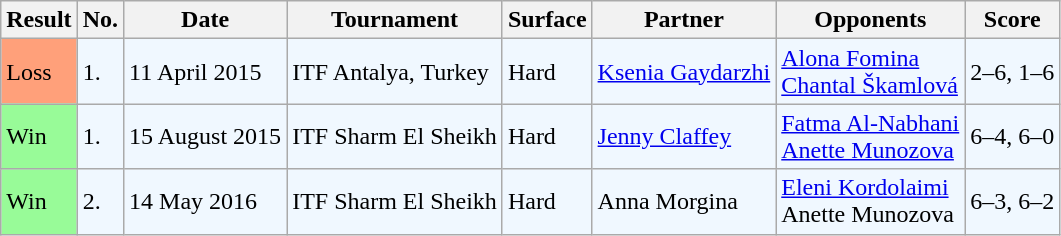<table class="sortable wikitable">
<tr>
<th>Result</th>
<th>No.</th>
<th>Date</th>
<th>Tournament</th>
<th>Surface</th>
<th>Partner</th>
<th>Opponents</th>
<th class="unsortable">Score</th>
</tr>
<tr style="background:#f0f8ff;">
<td style="background:#ffa07a;">Loss</td>
<td>1.</td>
<td>11 April 2015</td>
<td>ITF Antalya, Turkey</td>
<td>Hard</td>
<td> <a href='#'>Ksenia Gaydarzhi</a></td>
<td> <a href='#'>Alona Fomina</a> <br>  <a href='#'>Chantal Škamlová</a></td>
<td>2–6, 1–6</td>
</tr>
<tr style="background:#f0f8ff;">
<td style="background:#98fb98;">Win</td>
<td>1.</td>
<td>15 August 2015</td>
<td>ITF Sharm El Sheikh</td>
<td>Hard</td>
<td> <a href='#'>Jenny Claffey</a></td>
<td> <a href='#'>Fatma Al-Nabhani</a> <br>  <a href='#'>Anette Munozova</a></td>
<td>6–4, 6–0</td>
</tr>
<tr style="background:#f0f8ff;">
<td style="background:#98fb98;">Win</td>
<td>2.</td>
<td>14 May 2016</td>
<td>ITF Sharm El Sheikh</td>
<td>Hard</td>
<td> Anna Morgina</td>
<td> <a href='#'>Eleni Kordolaimi</a> <br>  Anette Munozova</td>
<td>6–3, 6–2</td>
</tr>
</table>
